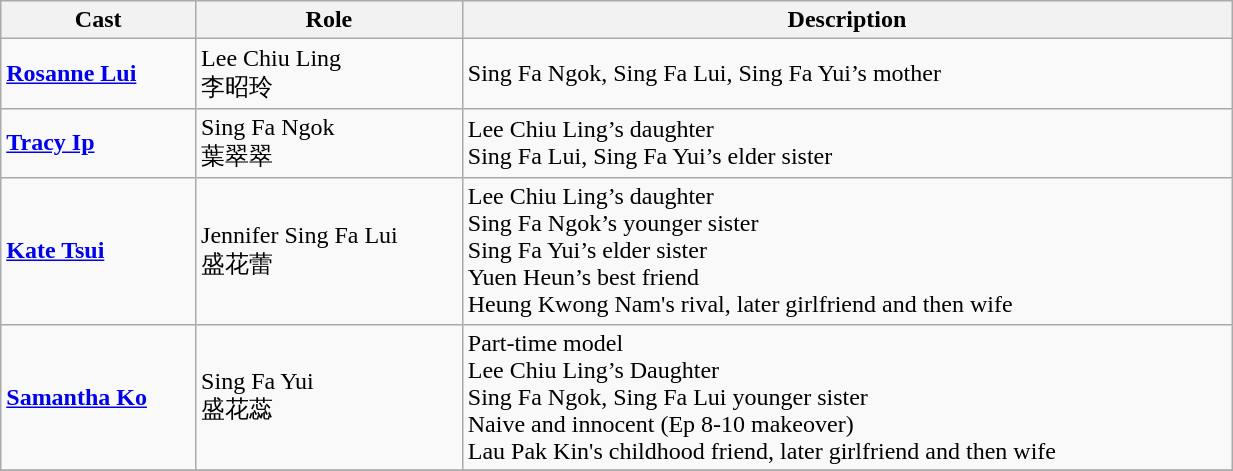<table class="wikitable" width="65%">
<tr>
<th>Cast</th>
<th>Role</th>
<th>Description</th>
</tr>
<tr>
<td><strong><a href='#'>Rosanne Lui</a></strong></td>
<td>Lee Chiu Ling<br>李昭玲</td>
<td>Sing Fa Ngok, Sing Fa Lui, Sing Fa Yui’s mother<br></td>
</tr>
<tr>
<td><strong><a href='#'>Tracy Ip</a></strong></td>
<td>Sing Fa Ngok<br>葉翠翠</td>
<td>Lee Chiu Ling’s daughter<br>Sing Fa Lui, Sing Fa Yui’s elder sister</td>
</tr>
<tr>
<td><strong><a href='#'>Kate Tsui</a></strong></td>
<td>Jennifer Sing Fa Lui<br>盛花蕾</td>
<td>Lee Chiu Ling’s daughter<br>Sing Fa Ngok’s younger sister<br>Sing Fa Yui’s elder sister<br>Yuen Heun’s best friend<br>Heung Kwong Nam's rival, later girlfriend and then wife</td>
</tr>
<tr>
<td><strong><a href='#'>Samantha Ko</a></strong></td>
<td>Sing Fa Yui<br>盛花蕊</td>
<td>Part-time model<br>Lee Chiu Ling’s Daughter<br>Sing Fa Ngok, Sing Fa Lui younger sister<br>Naive and innocent (Ep 8-10 makeover)<br>Lau Pak Kin's childhood friend, later girlfriend and then wife</td>
</tr>
<tr>
</tr>
</table>
